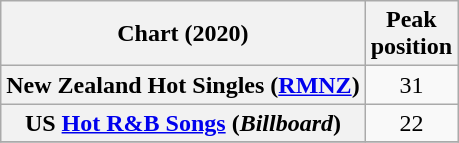<table class="wikitable sortable plainrowheaders" style="text-align:center">
<tr>
<th scope="col">Chart (2020)</th>
<th scope="col">Peak<br>position</th>
</tr>
<tr>
<th scope="row">New Zealand Hot Singles (<a href='#'>RMNZ</a>)</th>
<td>31</td>
</tr>
<tr>
<th scope="row">US <a href='#'>Hot R&B Songs</a> (<em>Billboard</em>)</th>
<td style="text-align:center;">22</td>
</tr>
<tr>
</tr>
</table>
